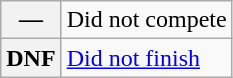<table class="wikitable">
<tr>
<th scope="row">—</th>
<td>Did not compete</td>
</tr>
<tr>
<th scope="row">DNF</th>
<td><a href='#'>Did not finish</a></td>
</tr>
</table>
